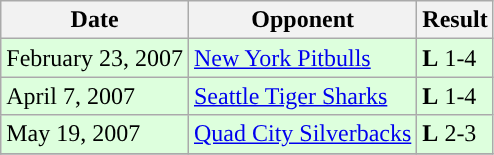<table class="wikitable">
<tr>
<th>Date</th>
<th>Opponent</th>
<th>Result</th>
</tr>
<tr style="background: #ddffdd;">
<td>February 23, 2007</td>
<td><a href='#'>New York Pitbulls</a></td>
<td><strong>L</strong> 1-4</td>
</tr>
<tr style="background: #ddffdd;">
<td>April 7, 2007</td>
<td><a href='#'>Seattle Tiger Sharks</a></td>
<td><strong>L</strong> 1-4</td>
</tr>
<tr style="background: #ddffdd;">
<td>May 19, 2007</td>
<td><a href='#'>Quad City Silverbacks</a></td>
<td><strong>L</strong> 2-3</td>
</tr>
<tr style="background: #ddffdd;">
</tr>
</table>
